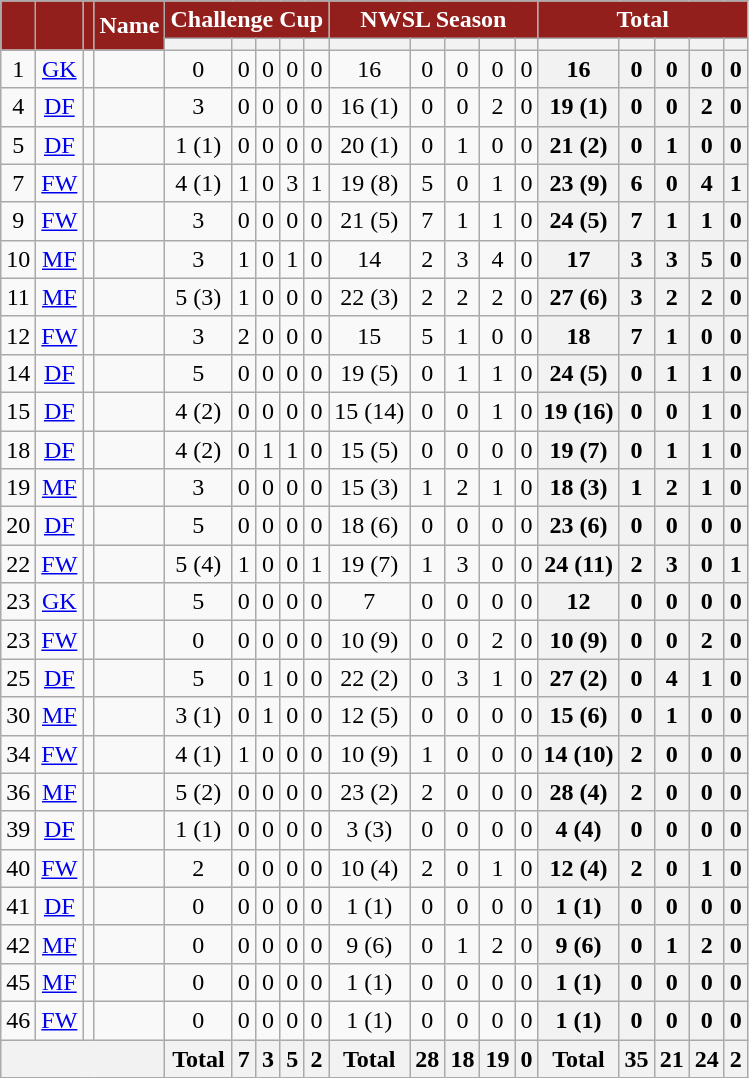<table class="wikitable sortable" style="text-align:center;">
<tr>
<th style="background:#921f1c; color:#fff;" rowspan="2"></th>
<th style="background:#921f1c; color:#fff;" rowspan="2"></th>
<th style="background:#921f1c; color:#fff;" rowspan="2"></th>
<th style="background:#921f1c; color:#fff;" rowspan="2">Name</th>
<th style="background:#921f1c; color:#fff;" colspan="5">Challenge Cup</th>
<th style="background:#921f1c; color:#fff;" colspan="5">NWSL Season</th>
<th style="background:#921f1c; color:#fff;" colspan="5">Total</th>
</tr>
<tr>
<th></th>
<th></th>
<th></th>
<th></th>
<th></th>
<th></th>
<th></th>
<th></th>
<th></th>
<th></th>
<th></th>
<th></th>
<th></th>
<th></th>
<th></th>
</tr>
<tr>
<td>1</td>
<td><a href='#'>GK</a></td>
<td></td>
<td align="left"></td>
<td>0</td>
<td>0</td>
<td>0</td>
<td>0</td>
<td>0</td>
<td>16</td>
<td>0</td>
<td>0</td>
<td>0</td>
<td>0</td>
<th>16</th>
<th>0</th>
<th>0</th>
<th>0</th>
<th>0</th>
</tr>
<tr>
<td>4</td>
<td><a href='#'>DF</a></td>
<td></td>
<td align="left"></td>
<td>3</td>
<td>0</td>
<td>0</td>
<td>0</td>
<td>0</td>
<td>16 (1)</td>
<td>0</td>
<td>0</td>
<td>2</td>
<td>0</td>
<th>19 (1)</th>
<th>0</th>
<th>0</th>
<th>2</th>
<th>0</th>
</tr>
<tr>
<td>5</td>
<td><a href='#'>DF</a></td>
<td></td>
<td align="left"></td>
<td>1 (1)</td>
<td>0</td>
<td>0</td>
<td>0</td>
<td>0</td>
<td>20 (1)</td>
<td>0</td>
<td>1</td>
<td>0</td>
<td>0</td>
<th>21 (2)</th>
<th>0</th>
<th>1</th>
<th>0</th>
<th>0</th>
</tr>
<tr>
<td>7</td>
<td><a href='#'>FW</a></td>
<td></td>
<td align="left"></td>
<td>4 (1)</td>
<td>1</td>
<td>0</td>
<td>3</td>
<td>1</td>
<td>19 (8)</td>
<td>5</td>
<td>0</td>
<td>1</td>
<td>0</td>
<th>23 (9)</th>
<th>6</th>
<th>0</th>
<th>4</th>
<th>1</th>
</tr>
<tr>
<td>9</td>
<td><a href='#'>FW</a></td>
<td></td>
<td align="left"></td>
<td>3</td>
<td>0</td>
<td>0</td>
<td>0</td>
<td>0</td>
<td>21 (5)</td>
<td>7</td>
<td>1</td>
<td>1</td>
<td>0</td>
<th>24 (5)</th>
<th>7</th>
<th>1</th>
<th>1</th>
<th>0</th>
</tr>
<tr>
<td>10</td>
<td><a href='#'>MF</a></td>
<td></td>
<td align="left"></td>
<td>3</td>
<td>1</td>
<td>0</td>
<td>1</td>
<td>0</td>
<td>14</td>
<td>2</td>
<td>3</td>
<td>4</td>
<td>0</td>
<th>17</th>
<th>3</th>
<th>3</th>
<th>5</th>
<th>0</th>
</tr>
<tr>
<td>11</td>
<td><a href='#'>MF</a></td>
<td></td>
<td align="left"></td>
<td>5 (3)</td>
<td>1</td>
<td>0</td>
<td>0</td>
<td>0</td>
<td>22 (3)</td>
<td>2</td>
<td>2</td>
<td>2</td>
<td>0</td>
<th>27 (6)</th>
<th>3</th>
<th>2</th>
<th>2</th>
<th>0</th>
</tr>
<tr>
<td>12</td>
<td><a href='#'>FW</a></td>
<td></td>
<td align="left"></td>
<td>3</td>
<td>2</td>
<td>0</td>
<td>0</td>
<td>0</td>
<td>15</td>
<td>5</td>
<td>1</td>
<td>0</td>
<td>0</td>
<th>18</th>
<th>7</th>
<th>1</th>
<th>0</th>
<th>0</th>
</tr>
<tr>
<td>14</td>
<td><a href='#'>DF</a></td>
<td></td>
<td align="left"></td>
<td>5</td>
<td>0</td>
<td>0</td>
<td>0</td>
<td>0</td>
<td>19 (5)</td>
<td>0</td>
<td>1</td>
<td>1</td>
<td>0</td>
<th>24 (5)</th>
<th>0</th>
<th>1</th>
<th>1</th>
<th>0</th>
</tr>
<tr>
<td>15</td>
<td><a href='#'>DF</a></td>
<td></td>
<td align="left"></td>
<td>4 (2)</td>
<td>0</td>
<td>0</td>
<td>0</td>
<td>0</td>
<td>15 (14)</td>
<td>0</td>
<td>0</td>
<td>1</td>
<td>0</td>
<th>19 (16)</th>
<th>0</th>
<th>0</th>
<th>1</th>
<th>0</th>
</tr>
<tr>
<td>18</td>
<td><a href='#'>DF</a></td>
<td></td>
<td align="left"></td>
<td>4 (2)</td>
<td>0</td>
<td>1</td>
<td>1</td>
<td>0</td>
<td>15 (5)</td>
<td>0</td>
<td>0</td>
<td>0</td>
<td>0</td>
<th>19 (7)</th>
<th>0</th>
<th>1</th>
<th>1</th>
<th>0</th>
</tr>
<tr>
<td>19</td>
<td><a href='#'>MF</a></td>
<td></td>
<td align="left"></td>
<td>3</td>
<td>0</td>
<td>0</td>
<td>0</td>
<td>0</td>
<td>15 (3)</td>
<td>1</td>
<td>2</td>
<td>1</td>
<td>0</td>
<th>18 (3)</th>
<th>1</th>
<th>2</th>
<th>1</th>
<th>0</th>
</tr>
<tr>
<td>20</td>
<td><a href='#'>DF</a></td>
<td></td>
<td align="left"></td>
<td>5</td>
<td>0</td>
<td>0</td>
<td>0</td>
<td>0</td>
<td>18 (6)</td>
<td>0</td>
<td>0</td>
<td>0</td>
<td>0</td>
<th>23 (6)</th>
<th>0</th>
<th>0</th>
<th>0</th>
<th>0</th>
</tr>
<tr>
<td>22</td>
<td><a href='#'>FW</a></td>
<td></td>
<td align="left"></td>
<td>5 (4)</td>
<td>1</td>
<td>0</td>
<td>0</td>
<td>1</td>
<td>19 (7)</td>
<td>1</td>
<td>3</td>
<td>0</td>
<td>0</td>
<th>24 (11)</th>
<th>2</th>
<th>3</th>
<th>0</th>
<th>1</th>
</tr>
<tr>
<td>23</td>
<td><a href='#'>GK</a></td>
<td></td>
<td align="left"><s></s></td>
<td>5</td>
<td>0</td>
<td>0</td>
<td>0</td>
<td>0</td>
<td>7</td>
<td>0</td>
<td>0</td>
<td>0</td>
<td>0</td>
<th>12</th>
<th>0</th>
<th>0</th>
<th>0</th>
<th>0</th>
</tr>
<tr>
<td>23</td>
<td><a href='#'>FW</a></td>
<td></td>
<td align="left"></td>
<td>0</td>
<td>0</td>
<td>0</td>
<td>0</td>
<td>0</td>
<td>10 (9)</td>
<td>0</td>
<td>0</td>
<td>2</td>
<td>0</td>
<th>10 (9)</th>
<th>0</th>
<th>0</th>
<th>2</th>
<th>0</th>
</tr>
<tr>
<td>25</td>
<td><a href='#'>DF</a></td>
<td></td>
<td align="left"></td>
<td>5</td>
<td>0</td>
<td>1</td>
<td>0</td>
<td>0</td>
<td>22 (2)</td>
<td>0</td>
<td>3</td>
<td>1</td>
<td>0</td>
<th>27 (2)</th>
<th>0</th>
<th>4</th>
<th>1</th>
<th>0</th>
</tr>
<tr>
<td>30</td>
<td><a href='#'>MF</a></td>
<td></td>
<td align="left"></td>
<td>3 (1)</td>
<td>0</td>
<td>1</td>
<td>0</td>
<td>0</td>
<td>12 (5)</td>
<td>0</td>
<td>0</td>
<td>0</td>
<td>0</td>
<th>15 (6)</th>
<th>0</th>
<th>1</th>
<th>0</th>
<th>0</th>
</tr>
<tr>
<td>34</td>
<td><a href='#'>FW</a></td>
<td></td>
<td align="left"></td>
<td>4 (1)</td>
<td>1</td>
<td>0</td>
<td>0</td>
<td>0</td>
<td>10 (9)</td>
<td>1</td>
<td>0</td>
<td>0</td>
<td>0</td>
<th>14 (10)</th>
<th>2</th>
<th>0</th>
<th>0</th>
<th>0<br></th>
</tr>
<tr>
<td>36</td>
<td><a href='#'>MF</a></td>
<td></td>
<td align="left"></td>
<td>5 (2)</td>
<td>0</td>
<td>0</td>
<td>0</td>
<td>0</td>
<td>23 (2)</td>
<td>2</td>
<td>0</td>
<td>0</td>
<td>0</td>
<th>28 (4)</th>
<th>2</th>
<th>0</th>
<th>0</th>
<th>0</th>
</tr>
<tr>
<td>39</td>
<td><a href='#'>DF</a></td>
<td></td>
<td align="left"></td>
<td>1 (1)</td>
<td>0</td>
<td>0</td>
<td>0</td>
<td>0</td>
<td>3 (3)</td>
<td>0</td>
<td>0</td>
<td>0</td>
<td>0</td>
<th>4 (4)</th>
<th>0</th>
<th>0</th>
<th>0</th>
<th>0</th>
</tr>
<tr>
<td>40</td>
<td><a href='#'>FW</a></td>
<td></td>
<td align="left"></td>
<td>2</td>
<td>0</td>
<td>0</td>
<td>0</td>
<td>0</td>
<td>10 (4)</td>
<td>2</td>
<td>0</td>
<td>1</td>
<td>0</td>
<th>12 (4)</th>
<th>2</th>
<th>0</th>
<th>1</th>
<th>0</th>
</tr>
<tr>
<td>41</td>
<td><a href='#'>DF</a></td>
<td></td>
<td align="left"></td>
<td>0</td>
<td>0</td>
<td>0</td>
<td>0</td>
<td>0</td>
<td>1 (1)</td>
<td>0</td>
<td>0</td>
<td>0</td>
<td>0</td>
<th>1 (1)</th>
<th>0</th>
<th>0</th>
<th>0</th>
<th>0</th>
</tr>
<tr>
<td>42</td>
<td><a href='#'>MF</a></td>
<td></td>
<td align="left"></td>
<td>0</td>
<td>0</td>
<td>0</td>
<td>0</td>
<td>0</td>
<td>9 (6)</td>
<td>0</td>
<td>1</td>
<td>2</td>
<td>0</td>
<th>9 (6)</th>
<th>0</th>
<th>1</th>
<th>2</th>
<th>0<br></th>
</tr>
<tr>
<td>45</td>
<td><a href='#'>MF</a></td>
<td></td>
<td align="left"><s></s></td>
<td>0</td>
<td>0</td>
<td>0</td>
<td>0</td>
<td>0</td>
<td>1 (1)</td>
<td>0</td>
<td>0</td>
<td>0</td>
<td>0</td>
<th>1 (1)</th>
<th>0</th>
<th>0</th>
<th>0</th>
<th>0</th>
</tr>
<tr>
<td>46</td>
<td><a href='#'>FW</a></td>
<td></td>
<td align="left"><s></s></td>
<td>0</td>
<td>0</td>
<td>0</td>
<td>0</td>
<td>0</td>
<td>1 (1)</td>
<td>0</td>
<td>0</td>
<td>0</td>
<td>0</td>
<th>1 (1)</th>
<th>0</th>
<th>0</th>
<th>0</th>
<th>0</th>
</tr>
<tr>
<th colspan="4"></th>
<th>Total </th>
<th>7</th>
<th>3</th>
<th>5</th>
<th>2</th>
<th>Total </th>
<th>28</th>
<th>18</th>
<th>19</th>
<th>0</th>
<th>Total </th>
<th>35</th>
<th>21</th>
<th>24</th>
<th>2</th>
</tr>
</table>
